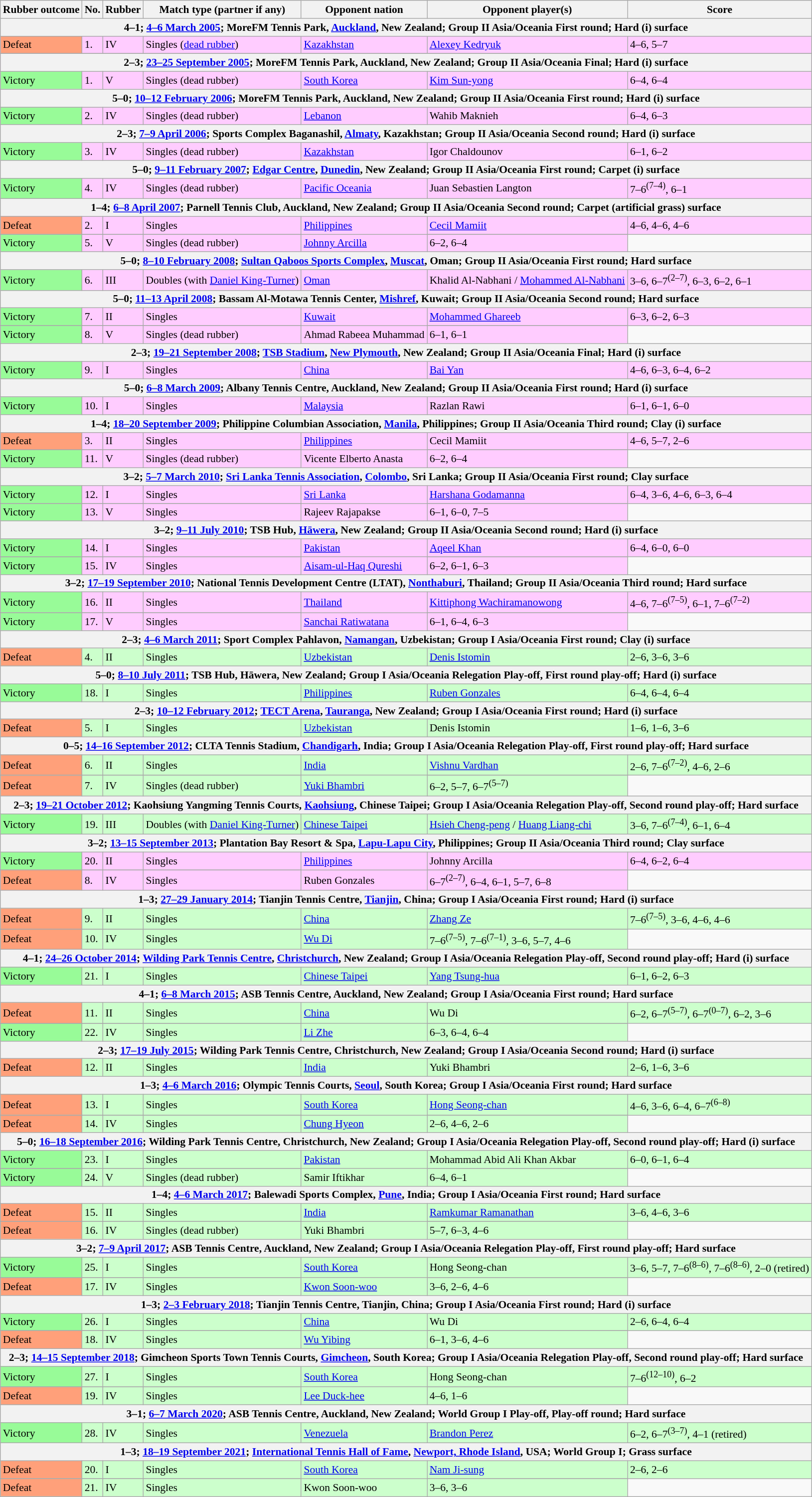<table class="wikitable" style="font-size:90%">
<tr>
<th>Rubber outcome</th>
<th>No.</th>
<th>Rubber</th>
<th>Match type (partner if any)</th>
<th>Opponent nation</th>
<th>Opponent player(s)</th>
<th>Score</th>
</tr>
<tr>
<th colspan=7>4–1; <a href='#'>4–6 March 2005</a>; MoreFM Tennis Park, <a href='#'>Auckland</a>, New Zealand; Group II Asia/Oceania First round; Hard (i) surface</th>
</tr>
<tr style="background:#fcf;">
<td bgcolor=FFA07A>Defeat</td>
<td>1.</td>
<td>IV</td>
<td>Singles (<a href='#'>dead rubber</a>)</td>
<td> <a href='#'>Kazakhstan</a></td>
<td><a href='#'>Alexey Kedryuk</a></td>
<td>4–6, 5–7</td>
</tr>
<tr>
</tr>
<tr style="background:#fcf;">
<th colspan=7>2–3; <a href='#'>23–25 September 2005</a>; MoreFM Tennis Park, Auckland, New Zealand; Group II Asia/Oceania Final; Hard (i) surface</th>
</tr>
<tr style="background:#fcf;">
<td bgcolor=98FB98>Victory</td>
<td>1.</td>
<td>V</td>
<td>Singles (dead rubber)</td>
<td> <a href='#'>South Korea</a></td>
<td><a href='#'>Kim Sun-yong</a></td>
<td>6–4, 6–4</td>
</tr>
<tr>
<th colspan=7>5–0; <a href='#'>10–12 February 2006</a>; MoreFM Tennis Park, Auckland, New Zealand; Group II Asia/Oceania First round; Hard (i) surface</th>
</tr>
<tr style="background:#fcf;">
<td bgcolor=98FB98>Victory</td>
<td>2.</td>
<td>IV</td>
<td>Singles (dead rubber)</td>
<td> <a href='#'>Lebanon</a></td>
<td>Wahib Maknieh</td>
<td>6–4, 6–3</td>
</tr>
<tr>
<th colspan=7>2–3; <a href='#'>7–9 April 2006</a>; Sports Complex Baganashil, <a href='#'>Almaty</a>, Kazakhstan; Group II Asia/Oceania Second round; Hard (i) surface</th>
</tr>
<tr style="background:#fcf;">
<td bgcolor=98FB98>Victory</td>
<td>3.</td>
<td>IV</td>
<td>Singles (dead rubber)</td>
<td> <a href='#'>Kazakhstan</a></td>
<td>Igor Chaldounov</td>
<td>6–1, 6–2</td>
</tr>
<tr>
<th colspan=7>5–0; <a href='#'>9–11 February 2007</a>; <a href='#'>Edgar Centre</a>, <a href='#'>Dunedin</a>, New Zealand; Group II Asia/Oceania First round; Carpet (i) surface</th>
</tr>
<tr style="background:#fcf;">
<td bgcolor=98FB98>Victory</td>
<td>4.</td>
<td>IV</td>
<td>Singles (dead rubber)</td>
<td> <a href='#'>Pacific Oceania</a></td>
<td>Juan Sebastien Langton</td>
<td>7–6<sup>(7–4)</sup>, 6–1</td>
</tr>
<tr>
<th colspan=7>1–4; <a href='#'>6–8 April 2007</a>; Parnell Tennis Club, Auckland, New Zealand; Group II Asia/Oceania Second round; Carpet (artificial grass) surface</th>
</tr>
<tr style="background:#fcf;">
<td bgcolor=FFA07A>Defeat</td>
<td>2.</td>
<td>I</td>
<td>Singles</td>
<td rowspan=2> <a href='#'>Philippines</a></td>
<td><a href='#'>Cecil Mamiit</a></td>
<td>4–6, 4–6, 4–6</td>
</tr>
<tr>
</tr>
<tr style="background:#fcf;">
<td bgcolor=98FB98>Victory</td>
<td>5.</td>
<td>V</td>
<td>Singles (dead rubber)</td>
<td><a href='#'>Johnny Arcilla</a></td>
<td>6–2, 6–4</td>
</tr>
<tr>
<th colspan=7>5–0; <a href='#'>8–10 February 2008</a>; <a href='#'>Sultan Qaboos Sports Complex</a>, <a href='#'>Muscat</a>, Oman; Group II Asia/Oceania First round; Hard surface</th>
</tr>
<tr style="background:#fcf;">
<td bgcolor=98FB98>Victory</td>
<td>6.</td>
<td>III</td>
<td>Doubles (with <a href='#'>Daniel King-Turner</a>)</td>
<td> <a href='#'>Oman</a></td>
<td>Khalid Al-Nabhani / <a href='#'>Mohammed Al-Nabhani</a></td>
<td>3–6, 6–7<sup>(2–7)</sup>, 6–3, 6–2, 6–1</td>
</tr>
<tr>
<th colspan=7>5–0; <a href='#'>11–13 April 2008</a>; Bassam Al-Motawa Tennis Center, <a href='#'>Mishref</a>, Kuwait; Group II Asia/Oceania Second round; Hard surface</th>
</tr>
<tr style="background:#fcf;">
<td bgcolor=98FB98>Victory</td>
<td>7.</td>
<td>II</td>
<td>Singles</td>
<td rowspan=2> <a href='#'>Kuwait</a></td>
<td><a href='#'>Mohammed Ghareeb</a></td>
<td>6–3, 6–2, 6–3</td>
</tr>
<tr>
</tr>
<tr style="background:#fcf;">
<td bgcolor=98FB98>Victory</td>
<td>8.</td>
<td>V</td>
<td>Singles (dead rubber)</td>
<td>Ahmad Rabeea Muhammad</td>
<td>6–1, 6–1</td>
</tr>
<tr>
<th colspan=7>2–3; <a href='#'>19–21 September 2008</a>; <a href='#'>TSB Stadium</a>, <a href='#'>New Plymouth</a>, New Zealand; Group II Asia/Oceania Final; Hard (i) surface</th>
</tr>
<tr style="background:#fcf;">
<td bgcolor=98FB98>Victory</td>
<td>9.</td>
<td>I</td>
<td>Singles</td>
<td> <a href='#'>China</a></td>
<td><a href='#'>Bai Yan</a></td>
<td>4–6, 6–3, 6–4, 6–2</td>
</tr>
<tr>
<th colspan=7>5–0; <a href='#'>6–8 March 2009</a>; Albany Tennis Centre, Auckland, New Zealand; Group II Asia/Oceania First round; Hard (i) surface</th>
</tr>
<tr style="background:#fcf;">
<td bgcolor=98FB98>Victory</td>
<td>10.</td>
<td>I</td>
<td>Singles</td>
<td> <a href='#'>Malaysia</a></td>
<td>Razlan Rawi</td>
<td>6–1, 6–1, 6–0</td>
</tr>
<tr>
<th colspan=7>1–4; <a href='#'>18–20 September 2009</a>; Philippine Columbian Association, <a href='#'>Manila</a>, Philippines; Group II Asia/Oceania Third round; Clay (i) surface</th>
</tr>
<tr style="background:#fcf;">
<td bgcolor=FFA07A>Defeat</td>
<td>3.</td>
<td>II</td>
<td>Singles</td>
<td rowspan=2> <a href='#'>Philippines</a></td>
<td>Cecil Mamiit</td>
<td>4–6, 5–7, 2–6</td>
</tr>
<tr>
</tr>
<tr style="background:#fcf;">
<td bgcolor=98FB98>Victory</td>
<td>11.</td>
<td>V</td>
<td>Singles (dead rubber)</td>
<td>Vicente Elberto Anasta</td>
<td>6–2, 6–4</td>
</tr>
<tr>
<th colspan=7>3–2; <a href='#'>5–7 March 2010</a>; <a href='#'>Sri Lanka Tennis Association</a>, <a href='#'>Colombo</a>, Sri Lanka; Group II Asia/Oceania First round; Clay surface</th>
</tr>
<tr style="background:#fcf;">
<td bgcolor=98FB98>Victory</td>
<td>12.</td>
<td>I</td>
<td>Singles</td>
<td rowspan=2> <a href='#'>Sri Lanka</a></td>
<td><a href='#'>Harshana Godamanna</a></td>
<td>6–4, 3–6, 4–6, 6–3, 6–4</td>
</tr>
<tr>
</tr>
<tr style="background:#fcf;">
<td bgcolor=98FB98>Victory</td>
<td>13.</td>
<td>V</td>
<td>Singles</td>
<td>Rajeev Rajapakse</td>
<td>6–1, 6–0, 7–5</td>
</tr>
<tr>
<th colspan=7>3–2; <a href='#'>9–11 July 2010</a>; TSB Hub, <a href='#'>Hāwera</a>, New Zealand; Group II Asia/Oceania Second round; Hard (i) surface</th>
</tr>
<tr style="background:#fcf;">
<td bgcolor=98FB98>Victory</td>
<td>14.</td>
<td>I</td>
<td>Singles</td>
<td rowspan=2> <a href='#'>Pakistan</a></td>
<td><a href='#'>Aqeel Khan</a></td>
<td>6–4, 6–0, 6–0</td>
</tr>
<tr>
</tr>
<tr style="background:#fcf;">
<td bgcolor=98FB98>Victory</td>
<td>15.</td>
<td>IV</td>
<td>Singles</td>
<td><a href='#'>Aisam-ul-Haq Qureshi</a></td>
<td>6–2, 6–1, 6–3</td>
</tr>
<tr>
<th colspan=7>3–2; <a href='#'>17–19 September 2010</a>; National Tennis Development Centre (LTAT), <a href='#'>Nonthaburi</a>, Thailand; Group II Asia/Oceania Third round; Hard surface</th>
</tr>
<tr style="background:#fcf;">
<td bgcolor=98FB98>Victory</td>
<td>16.</td>
<td>II</td>
<td>Singles</td>
<td rowspan=2> <a href='#'>Thailand</a></td>
<td><a href='#'>Kittiphong Wachiramanowong</a></td>
<td>4–6, 7–6<sup>(7–5)</sup>, 6–1, 7–6<sup>(7–2)</sup></td>
</tr>
<tr>
</tr>
<tr style="background:#fcf;">
<td bgcolor=98FB98>Victory</td>
<td>17.</td>
<td>V</td>
<td>Singles</td>
<td><a href='#'>Sanchai Ratiwatana</a></td>
<td>6–1, 6–4, 6–3</td>
</tr>
<tr>
<th colspan=7>2–3; <a href='#'>4–6 March 2011</a>; Sport Complex Pahlavon, <a href='#'>Namangan</a>, Uzbekistan; Group I Asia/Oceania First round; Clay (i) surface</th>
</tr>
<tr style="background:#cfc;">
<td bgcolor=FFA07A>Defeat</td>
<td>4.</td>
<td>II</td>
<td>Singles</td>
<td> <a href='#'>Uzbekistan</a></td>
<td><a href='#'>Denis Istomin</a></td>
<td>2–6, 3–6, 3–6</td>
</tr>
<tr>
<th colspan=7>5–0; <a href='#'>8–10 July 2011</a>; TSB Hub, Hāwera, New Zealand; Group I Asia/Oceania Relegation Play-off, First round play-off; Hard (i) surface</th>
</tr>
<tr style="background:#cfc;">
<td bgcolor=98FB98>Victory</td>
<td>18.</td>
<td>I</td>
<td>Singles</td>
<td> <a href='#'>Philippines</a></td>
<td><a href='#'>Ruben Gonzales</a></td>
<td>6–4, 6–4, 6–4</td>
</tr>
<tr>
<th colspan=7>2–3; <a href='#'>10–12 February 2012</a>; <a href='#'>TECT Arena</a>, <a href='#'>Tauranga</a>, New Zealand; Group I Asia/Oceania First round; Hard (i) surface</th>
</tr>
<tr style="background:#cfc;">
<td bgcolor=FFA07A>Defeat</td>
<td>5.</td>
<td>I</td>
<td>Singles</td>
<td> <a href='#'>Uzbekistan</a></td>
<td>Denis Istomin</td>
<td>1–6, 1–6, 3–6</td>
</tr>
<tr>
<th colspan=7>0–5; <a href='#'>14–16 September 2012</a>; CLTA Tennis Stadium, <a href='#'>Chandigarh</a>, India; Group I Asia/Oceania Relegation Play-off, First round play-off; Hard surface</th>
</tr>
<tr style="background:#cfc;">
<td bgcolor=FFA07A>Defeat</td>
<td>6.</td>
<td>II</td>
<td>Singles</td>
<td rowspan=2> <a href='#'>India</a></td>
<td><a href='#'>Vishnu Vardhan</a></td>
<td>2–6, 7–6<sup>(7–2)</sup>, 4–6, 2–6</td>
</tr>
<tr>
</tr>
<tr style="background:#cfc;">
<td bgcolor=FFA07A>Defeat</td>
<td>7.</td>
<td>IV</td>
<td>Singles (dead rubber)</td>
<td><a href='#'>Yuki Bhambri</a></td>
<td>6–2, 5–7, 6–7<sup>(5–7)</sup></td>
</tr>
<tr>
<th colspan=7>2–3; <a href='#'>19–21 October 2012</a>; Kaohsiung Yangming Tennis Courts, <a href='#'>Kaohsiung</a>, Chinese Taipei; Group I Asia/Oceania Relegation Play-off, Second round play-off; Hard surface</th>
</tr>
<tr style="background:#cfc;">
<td bgcolor=98FB98>Victory</td>
<td>19.</td>
<td>III</td>
<td>Doubles (with <a href='#'>Daniel King-Turner</a>)</td>
<td> <a href='#'>Chinese Taipei</a></td>
<td><a href='#'>Hsieh Cheng-peng</a> / <a href='#'>Huang Liang-chi</a></td>
<td>3–6, 7–6<sup>(7–4)</sup>, 6–1, 6–4</td>
</tr>
<tr>
<th colspan=7>3–2; <a href='#'>13–15 September 2013</a>; Plantation Bay Resort & Spa, <a href='#'>Lapu-Lapu City</a>, Philippines; Group II Asia/Oceania Third round; Clay surface</th>
</tr>
<tr style="background:#fcf;">
<td bgcolor=98FB98>Victory</td>
<td>20.</td>
<td>II</td>
<td>Singles</td>
<td rowspan=2> <a href='#'>Philippines</a></td>
<td>Johnny Arcilla</td>
<td>6–4, 6–2, 6–4</td>
</tr>
<tr>
</tr>
<tr style="background:#fcf;">
<td bgcolor=FFA07A>Defeat</td>
<td>8.</td>
<td>IV</td>
<td>Singles</td>
<td>Ruben Gonzales</td>
<td>6–7<sup>(2–7)</sup>, 6–4, 6–1, 5–7, 6–8</td>
</tr>
<tr>
<th colspan=7>1–3; <a href='#'>27–29 January 2014</a>; Tianjin Tennis Centre, <a href='#'>Tianjin</a>, China; Group I Asia/Oceania First round; Hard (i) surface</th>
</tr>
<tr style="background:#cfc;">
<td bgcolor=FFA07A>Defeat</td>
<td>9.</td>
<td>II</td>
<td>Singles</td>
<td rowspan=2> <a href='#'>China</a></td>
<td><a href='#'>Zhang Ze</a></td>
<td>7–6<sup>(7–5)</sup>, 3–6, 4–6, 4–6</td>
</tr>
<tr>
</tr>
<tr style="background:#cfc;">
<td bgcolor=FFA07A>Defeat</td>
<td>10.</td>
<td>IV</td>
<td>Singles</td>
<td><a href='#'>Wu Di</a></td>
<td>7–6<sup>(7–5)</sup>, 7–6<sup>(7–1)</sup>, 3–6, 5–7, 4–6</td>
</tr>
<tr>
<th colspan=7>4–1; <a href='#'>24–26 October 2014</a>; <a href='#'>Wilding Park Tennis Centre</a>, <a href='#'>Christchurch</a>, New Zealand; Group I Asia/Oceania Relegation Play-off, Second round play-off; Hard (i) surface</th>
</tr>
<tr style="background:#cfc;">
<td bgcolor=98FB98>Victory</td>
<td>21.</td>
<td>I</td>
<td>Singles</td>
<td> <a href='#'>Chinese Taipei</a></td>
<td><a href='#'>Yang Tsung-hua</a></td>
<td>6–1, 6–2, 6–3</td>
</tr>
<tr>
<th colspan=7>4–1; <a href='#'>6–8 March 2015</a>; ASB Tennis Centre, Auckland, New Zealand; Group I Asia/Oceania First round; Hard surface</th>
</tr>
<tr style="background:#cfc;">
<td bgcolor=FFA07A>Defeat</td>
<td>11.</td>
<td>II</td>
<td>Singles</td>
<td rowspan=2> <a href='#'>China</a></td>
<td>Wu Di</td>
<td>6–2, 6–7<sup>(5–7)</sup>, 6–7<sup>(0–7)</sup>, 6–2, 3–6</td>
</tr>
<tr>
</tr>
<tr style="background:#cfc;">
<td bgcolor=98FB98>Victory</td>
<td>22.</td>
<td>IV</td>
<td>Singles</td>
<td><a href='#'>Li Zhe</a></td>
<td>6–3, 6–4, 6–4</td>
</tr>
<tr>
<th colspan=7>2–3; <a href='#'>17–19 July 2015</a>; Wilding Park Tennis Centre, Christchurch, New Zealand; Group I Asia/Oceania Second round; Hard (i) surface</th>
</tr>
<tr style="background:#cfc;">
<td bgcolor=FFA07A>Defeat</td>
<td>12.</td>
<td>II</td>
<td>Singles</td>
<td> <a href='#'>India</a></td>
<td>Yuki Bhambri</td>
<td>2–6, 1–6, 3–6</td>
</tr>
<tr>
<th colspan=7>1–3; <a href='#'>4–6 March 2016</a>; Olympic Tennis Courts, <a href='#'>Seoul</a>, South Korea; Group I Asia/Oceania First round; Hard surface</th>
</tr>
<tr style="background:#cfc;">
<td bgcolor=FFA07A>Defeat</td>
<td>13.</td>
<td>I</td>
<td>Singles</td>
<td rowspan=2> <a href='#'>South Korea</a></td>
<td><a href='#'>Hong Seong-chan</a></td>
<td>4–6, 3–6, 6–4, 6–7<sup>(6–8)</sup></td>
</tr>
<tr>
</tr>
<tr style="background:#cfc;">
<td bgcolor=FFA07A>Defeat</td>
<td>14.</td>
<td>IV</td>
<td>Singles</td>
<td><a href='#'>Chung Hyeon</a></td>
<td>2–6, 4–6, 2–6</td>
</tr>
<tr>
<th colspan=7>5–0; <a href='#'>16–18 September 2016</a>; Wilding Park Tennis Centre, Christchurch, New Zealand; Group I Asia/Oceania Relegation Play-off, Second round play-off; Hard (i) surface</th>
</tr>
<tr style="background:#cfc;">
<td bgcolor=98FB98>Victory</td>
<td>23.</td>
<td>I</td>
<td>Singles</td>
<td rowspan=2> <a href='#'>Pakistan</a></td>
<td>Mohammad Abid Ali Khan Akbar</td>
<td>6–0, 6–1, 6–4</td>
</tr>
<tr>
</tr>
<tr style="background:#cfc;">
<td bgcolor=98FB98>Victory</td>
<td>24.</td>
<td>V</td>
<td>Singles (dead rubber)</td>
<td>Samir Iftikhar</td>
<td>6–4, 6–1</td>
</tr>
<tr>
<th colspan=7>1–4; <a href='#'>4–6 March 2017</a>; Balewadi Sports Complex, <a href='#'>Pune</a>, India; Group I Asia/Oceania First round; Hard surface</th>
</tr>
<tr style="background:#cfc;">
<td bgcolor=FFA07A>Defeat</td>
<td>15.</td>
<td>II</td>
<td>Singles</td>
<td rowspan=2> <a href='#'>India</a></td>
<td><a href='#'>Ramkumar Ramanathan</a></td>
<td>3–6, 4–6, 3–6</td>
</tr>
<tr>
</tr>
<tr style="background:#cfc;">
<td bgcolor=FFA07A>Defeat</td>
<td>16.</td>
<td>IV</td>
<td>Singles (dead rubber)</td>
<td>Yuki Bhambri</td>
<td>5–7, 6–3, 4–6</td>
</tr>
<tr>
<th colspan=7>3–2; <a href='#'>7–9 April 2017</a>; ASB Tennis Centre, Auckland, New Zealand; Group I Asia/Oceania Relegation Play-off, First round play-off; Hard surface</th>
</tr>
<tr style="background:#cfc;">
<td bgcolor=98FB98>Victory</td>
<td>25.</td>
<td>I</td>
<td>Singles</td>
<td rowspan=2> <a href='#'>South Korea</a></td>
<td>Hong Seong-chan</td>
<td>3–6, 5–7, 7–6<sup>(8–6)</sup>, 7–6<sup>(8–6)</sup>, 2–0 (retired)</td>
</tr>
<tr>
</tr>
<tr style="background:#cfc;">
<td bgcolor=FFA07A>Defeat</td>
<td>17.</td>
<td>IV</td>
<td>Singles</td>
<td><a href='#'>Kwon Soon-woo</a></td>
<td>3–6, 2–6, 4–6</td>
</tr>
<tr>
<th colspan=7>1–3; <a href='#'>2–3 February 2018</a>; Tianjin Tennis Centre, Tianjin, China; Group I Asia/Oceania First round; Hard (i) surface</th>
</tr>
<tr style="background:#cfc;">
<td bgcolor=98FB98>Victory</td>
<td>26.</td>
<td>I</td>
<td>Singles</td>
<td rowspan=2> <a href='#'>China</a></td>
<td>Wu Di</td>
<td>2–6, 6–4, 6–4</td>
</tr>
<tr>
</tr>
<tr style="background:#cfc;">
<td bgcolor=FFA07A>Defeat</td>
<td>18.</td>
<td>IV</td>
<td>Singles</td>
<td><a href='#'>Wu Yibing</a></td>
<td>6–1, 3–6, 4–6</td>
</tr>
<tr>
<th colspan=7>2–3; <a href='#'>14–15 September 2018</a>; Gimcheon Sports Town Tennis Courts, <a href='#'>Gimcheon</a>, South Korea; Group I Asia/Oceania Relegation Play-off, Second round play-off; Hard surface</th>
</tr>
<tr style="background:#cfc;">
<td bgcolor=98FB98>Victory</td>
<td>27.</td>
<td>I</td>
<td>Singles</td>
<td rowspan=2> <a href='#'>South Korea</a></td>
<td>Hong Seong-chan</td>
<td>7–6<sup>(12–10)</sup>, 6–2</td>
</tr>
<tr>
</tr>
<tr style="background:#cfc;">
<td bgcolor=FFA07A>Defeat</td>
<td>19.</td>
<td>IV</td>
<td>Singles</td>
<td><a href='#'>Lee Duck-hee</a></td>
<td>4–6, 1–6</td>
</tr>
<tr>
<th colspan=7>3–1; <a href='#'>6–7 March 2020</a>; ASB Tennis Centre, Auckland, New Zealand; World Group I Play-off, Play-off round; Hard surface</th>
</tr>
<tr style="background:#cfc;">
<td bgcolor=98FB98>Victory</td>
<td>28.</td>
<td>IV</td>
<td>Singles</td>
<td> <a href='#'>Venezuela</a></td>
<td><a href='#'>Brandon Perez</a></td>
<td>6–2, 6–7<sup>(3–7)</sup>, 4–1 (retired)</td>
</tr>
<tr>
<th colspan=7>1–3; <a href='#'>18–19 September 2021</a>; <a href='#'>International Tennis Hall of Fame</a>, <a href='#'>Newport, Rhode Island</a>, USA; World Group I; Grass surface</th>
</tr>
<tr style="background:#cfc;">
<td bgcolor=FFA07A>Defeat</td>
<td>20.</td>
<td>I</td>
<td>Singles</td>
<td rowspan=2> <a href='#'>South Korea</a></td>
<td><a href='#'>Nam Ji-sung</a></td>
<td>2–6, 2–6</td>
</tr>
<tr>
</tr>
<tr style="background:#cfc;">
<td bgcolor=FFA07A>Defeat</td>
<td>21.</td>
<td>IV</td>
<td>Singles</td>
<td>Kwon Soon-woo</td>
<td>3–6, 3–6</td>
</tr>
</table>
